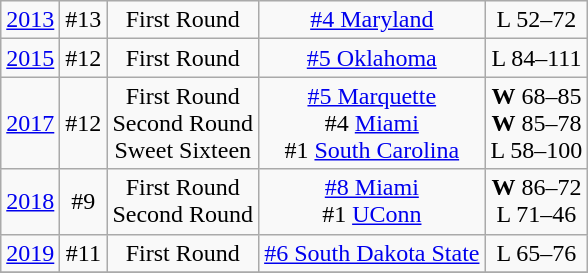<table class="wikitable">
<tr align="center">
<td><a href='#'>2013</a></td>
<td>#13</td>
<td>First Round</td>
<td><a href='#'>#4 Maryland</a></td>
<td>L 52–72</td>
</tr>
<tr align="center">
<td><a href='#'>2015</a></td>
<td>#12</td>
<td>First Round</td>
<td><a href='#'>#5 Oklahoma</a></td>
<td>L 84–111</td>
</tr>
<tr align="center">
<td><a href='#'>2017</a></td>
<td>#12</td>
<td>First Round<br>Second Round<br>Sweet Sixteen</td>
<td><a href='#'>#5 Marquette</a><br>#4 <a href='#'>Miami</a><br>#1 <a href='#'>South Carolina</a></td>
<td><strong>W</strong> 68–85<br><strong>W</strong> 85–78<br>L 58–100</td>
</tr>
<tr align="center">
<td><a href='#'>2018</a></td>
<td>#9</td>
<td>First Round<br>Second Round</td>
<td><a href='#'>#8 Miami</a><br>#1 <a href='#'>UConn</a></td>
<td><strong>W</strong> 86–72<br>L 71–46</td>
</tr>
<tr align="center">
<td><a href='#'>2019</a></td>
<td>#11</td>
<td>First Round</td>
<td><a href='#'>#6 South Dakota State</a></td>
<td>L 65–76</td>
</tr>
<tr align="center">
</tr>
</table>
